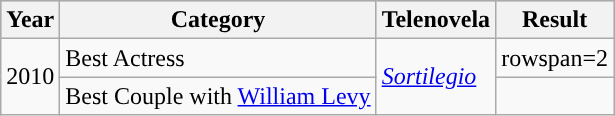<table class="wikitable">
<tr style="background:#b0c4de;">
<th>Year</th>
<th>Category</th>
<th>Telenovela</th>
<th>Result</th>
</tr>
<tr>
<td rowspan=2>2010</td>
<td>Best Actress</td>
<td rowspan=2><em><a href='#'>Sortilegio</a></em></td>
<td>rowspan=2 </td>
</tr>
<tr>
<td>Best Couple with <a href='#'>William Levy</a></td>
</tr>
</table>
